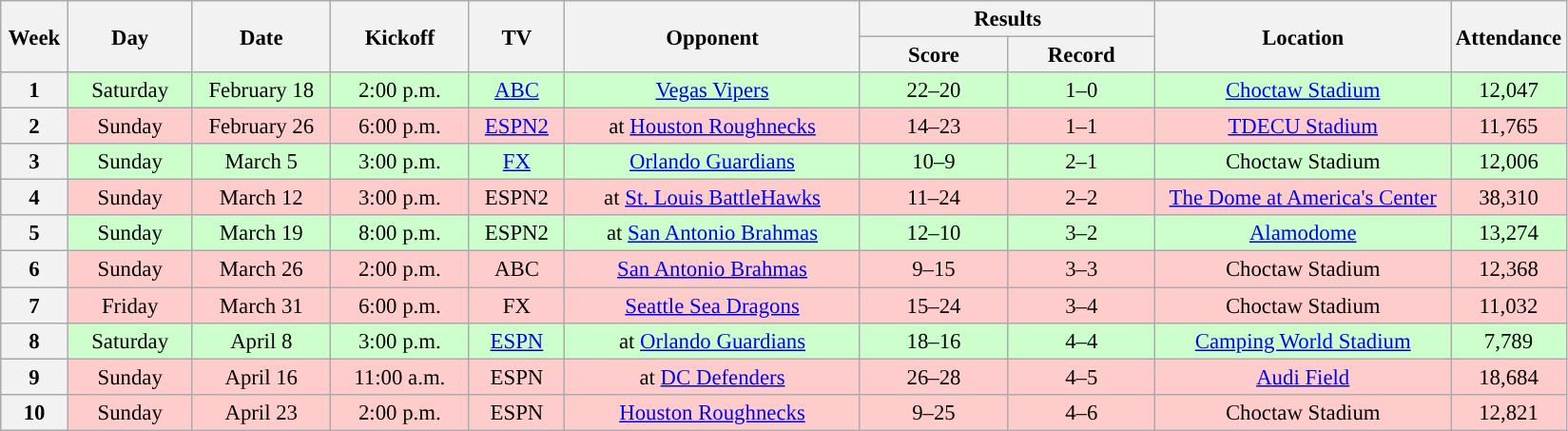<table class="wikitable" style="text-align:center; font-size: 95%;">
<tr>
<th rowspan="2" width="40">Week</th>
<th rowspan="2" width="80">Day</th>
<th rowspan="2" width="90">Date</th>
<th rowspan="2" width="90">Kickoff</th>
<th rowspan="2" width="60">TV</th>
<th rowspan="2" width="200">Opponent</th>
<th colspan="2" width="200">Results</th>
<th rowspan="2" width="200">Location</th>
<th rowspan="2">Attendance</th>
</tr>
<tr>
<th width="60">Score</th>
<th width="60">Record</th>
</tr>
<tr bgcolor=#ccffcc>
<th>1</th>
<td>Saturday</td>
<td>February 18</td>
<td>2:00 p.m.</td>
<td><a href='#'>ABC</a></td>
<td><a href='#'>Vegas Vipers</a></td>
<td>22–20</td>
<td>1–0</td>
<td><a href='#'>Choctaw Stadium</a></td>
<td>12,047</td>
</tr>
<tr bgcolor=#ffcccc>
<th>2</th>
<td>Sunday</td>
<td>February 26</td>
<td>6:00 p.m.</td>
<td><a href='#'>ESPN2</a></td>
<td>at <a href='#'>Houston Roughnecks</a></td>
<td>14–23</td>
<td>1–1</td>
<td><a href='#'>TDECU Stadium</a></td>
<td>11,765</td>
</tr>
<tr bgcolor=#ccffcc>
<th>3</th>
<td>Sunday</td>
<td>March 5</td>
<td>3:00 p.m.</td>
<td><a href='#'>FX</a></td>
<td><a href='#'>Orlando Guardians</a></td>
<td>10–9</td>
<td>2–1</td>
<td>Choctaw Stadium</td>
<td>12,006</td>
</tr>
<tr bgcolor=#ffcccc>
<th>4</th>
<td>Sunday</td>
<td>March 12</td>
<td>3:00 p.m.</td>
<td>ESPN2</td>
<td>at <a href='#'>St. Louis BattleHawks</a></td>
<td>11–24</td>
<td>2–2</td>
<td><a href='#'>The Dome at America's Center</a></td>
<td>38,310</td>
</tr>
<tr bgcolor=#ccffcc>
<th>5</th>
<td>Sunday</td>
<td>March 19</td>
<td>8:00 p.m.</td>
<td>ESPN2</td>
<td>at <a href='#'>San Antonio Brahmas</a></td>
<td>12–10</td>
<td>3–2</td>
<td><a href='#'>Alamodome</a></td>
<td>13,274</td>
</tr>
<tr bgcolor=#ffcccc>
<th>6</th>
<td>Sunday</td>
<td>March 26</td>
<td>2:00 p.m.</td>
<td>ABC</td>
<td><a href='#'>San Antonio Brahmas</a></td>
<td>9–15</td>
<td>3–3</td>
<td>Choctaw Stadium</td>
<td>12,368</td>
</tr>
<tr bgcolor=#ffcccc>
<th>7</th>
<td>Friday</td>
<td>March 31</td>
<td>6:00 p.m.</td>
<td>FX</td>
<td><a href='#'>Seattle Sea Dragons</a></td>
<td>15–24</td>
<td>3–4</td>
<td>Choctaw Stadium</td>
<td>11,032</td>
</tr>
<tr bgcolor=#ccffcc>
<th>8</th>
<td>Saturday</td>
<td>April 8</td>
<td>3:00 p.m.</td>
<td><a href='#'>ESPN</a></td>
<td>at <a href='#'>Orlando Guardians</a></td>
<td>18–16</td>
<td>4–4</td>
<td><a href='#'>Camping World Stadium</a></td>
<td>7,789</td>
</tr>
<tr bgcolor=#ffcccc>
<th>9</th>
<td>Sunday</td>
<td>April 16</td>
<td>11:00 a.m.</td>
<td>ESPN</td>
<td>at <a href='#'>DC Defenders</a></td>
<td>26–28 </td>
<td>4–5</td>
<td><a href='#'>Audi Field</a></td>
<td>18,684</td>
</tr>
<tr bgcolor=#ffcccc>
<th>10</th>
<td>Sunday</td>
<td>April 23</td>
<td>2:00 p.m.</td>
<td>ESPN</td>
<td><a href='#'>Houston Roughnecks</a></td>
<td>9–25</td>
<td>4–6</td>
<td>Choctaw Stadium</td>
<td>12,821</td>
</tr>
</table>
